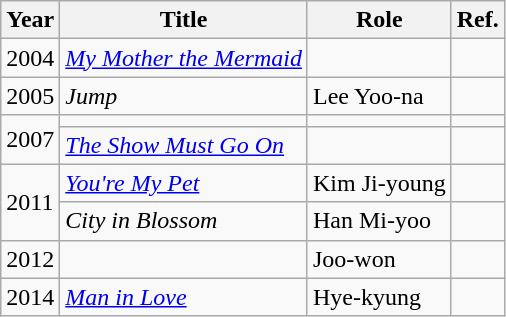<table class="wikitable sortable" border="1">
<tr>
<th>Year</th>
<th>Title</th>
<th>Role</th>
<th>Ref.</th>
</tr>
<tr>
<td>2004</td>
<td><a href='#'><em>My Mother the Mermaid</em></a></td>
<td></td>
<td></td>
</tr>
<tr>
<td>2005</td>
<td><em>Jump</em></td>
<td>Lee Yoo-na</td>
<td></td>
</tr>
<tr>
<td rowspan="2">2007</td>
<td><em></em></td>
<td></td>
<td></td>
</tr>
<tr>
<td><a href='#'><em>The Show Must Go On</em></a></td>
<td></td>
<td></td>
</tr>
<tr>
<td rowspan="2">2011</td>
<td><em><a href='#'>You're My Pet</a></em></td>
<td>Kim Ji-young</td>
<td></td>
</tr>
<tr>
<td><em>City in Blossom</em></td>
<td>Han Mi-yoo</td>
<td></td>
</tr>
<tr>
<td>2012</td>
<td><em></em></td>
<td>Joo-won</td>
<td></td>
</tr>
<tr>
<td>2014</td>
<td><em><a href='#'>Man in Love</a></em></td>
<td>Hye-kyung</td>
<td></td>
</tr>
</table>
